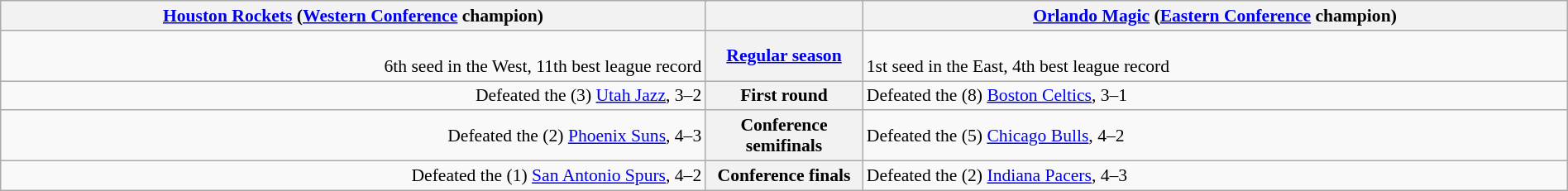<table style="width:100%; font-size:90%" class="wikitable">
<tr valign=top>
<th colspan="2" style="width:45%;"><a href='#'>Houston Rockets</a> (<a href='#'>Western Conference</a> champion)</th>
<th></th>
<th colspan="2" style="width:45%;"><a href='#'>Orlando Magic</a> (<a href='#'>Eastern Conference</a> champion)</th>
</tr>
<tr>
<td align=right><br>6th seed in the West, 11th best league record</td>
<th colspan=2><a href='#'>Regular season</a></th>
<td><br>1st seed in the East, 4th best league record</td>
</tr>
<tr>
<td align=right>Defeated the (3) <a href='#'>Utah Jazz</a>, 3–2</td>
<th colspan=2>First round</th>
<td>Defeated the (8) <a href='#'>Boston Celtics</a>, 3–1</td>
</tr>
<tr>
<td align=right>Defeated the (2) <a href='#'>Phoenix Suns</a>, 4–3</td>
<th colspan=2>Conference semifinals</th>
<td>Defeated the (5) <a href='#'>Chicago Bulls</a>, 4–2</td>
</tr>
<tr>
<td align=right>Defeated the (1) <a href='#'>San Antonio Spurs</a>, 4–2</td>
<th colspan=2>Conference finals</th>
<td>Defeated the (2) <a href='#'>Indiana Pacers</a>, 4–3</td>
</tr>
</table>
